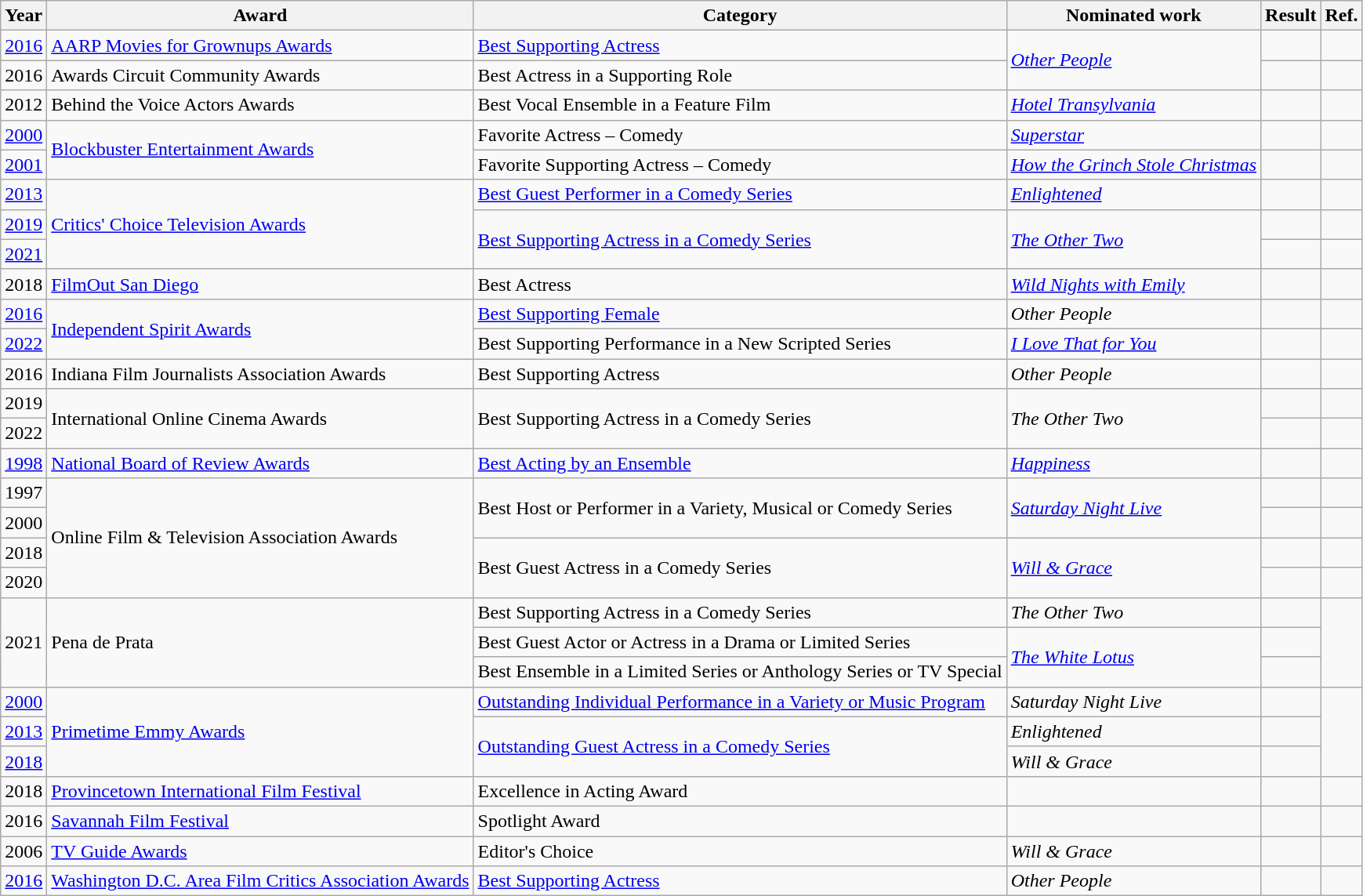<table class="wikitable">
<tr>
<th>Year</th>
<th>Award</th>
<th>Category</th>
<th>Nominated work</th>
<th>Result</th>
<th>Ref.</th>
</tr>
<tr>
<td><a href='#'>2016</a></td>
<td><a href='#'>AARP Movies for Grownups Awards</a></td>
<td><a href='#'>Best Supporting Actress</a></td>
<td rowspan="2"><em><a href='#'>Other People</a></em></td>
<td></td>
<td align="center"></td>
</tr>
<tr>
<td>2016</td>
<td>Awards Circuit Community Awards</td>
<td>Best Actress in a Supporting Role</td>
<td></td>
<td align="center"></td>
</tr>
<tr>
<td>2012</td>
<td>Behind the Voice Actors Awards</td>
<td>Best Vocal Ensemble in a Feature Film</td>
<td><em><a href='#'>Hotel Transylvania</a></em></td>
<td></td>
<td align="center"></td>
</tr>
<tr>
<td><a href='#'>2000</a></td>
<td rowspan="2"><a href='#'>Blockbuster Entertainment Awards</a></td>
<td>Favorite Actress – Comedy</td>
<td><em><a href='#'>Superstar</a></em></td>
<td></td>
<td align="center"></td>
</tr>
<tr>
<td><a href='#'>2001</a></td>
<td>Favorite Supporting Actress – Comedy</td>
<td><em><a href='#'>How the Grinch Stole Christmas</a></em></td>
<td></td>
<td align="center"></td>
</tr>
<tr>
<td><a href='#'>2013</a></td>
<td rowspan="3"><a href='#'>Critics' Choice Television Awards</a></td>
<td><a href='#'>Best Guest Performer in a Comedy Series</a></td>
<td><em><a href='#'>Enlightened</a></em></td>
<td></td>
<td align="center"></td>
</tr>
<tr>
<td><a href='#'>2019</a></td>
<td rowspan="2"><a href='#'>Best Supporting Actress in a Comedy Series</a></td>
<td rowspan="2"><em><a href='#'>The Other Two</a></em></td>
<td></td>
<td align="center"></td>
</tr>
<tr>
<td><a href='#'>2021</a></td>
<td></td>
<td align="center"></td>
</tr>
<tr>
<td>2018</td>
<td><a href='#'>FilmOut San Diego</a></td>
<td>Best Actress</td>
<td><em><a href='#'>Wild Nights with Emily</a></em></td>
<td></td>
<td align="center"></td>
</tr>
<tr>
<td><a href='#'>2016</a></td>
<td rowspan="2"><a href='#'>Independent Spirit Awards</a></td>
<td><a href='#'>Best Supporting Female</a></td>
<td><em>Other People</em></td>
<td></td>
<td align="center"></td>
</tr>
<tr>
<td><a href='#'>2022</a></td>
<td>Best Supporting Performance in a New Scripted Series</td>
<td><em><a href='#'>I Love That for You</a></em></td>
<td></td>
<td align="center"></td>
</tr>
<tr>
<td>2016</td>
<td>Indiana Film Journalists Association Awards</td>
<td>Best Supporting Actress</td>
<td><em>Other People</em></td>
<td></td>
<td align="center"></td>
</tr>
<tr>
<td>2019</td>
<td rowspan="2">International Online Cinema Awards</td>
<td rowspan="2">Best Supporting Actress in a Comedy Series</td>
<td rowspan="2"><em>The Other Two</em></td>
<td></td>
<td align="center"></td>
</tr>
<tr>
<td>2022</td>
<td></td>
<td align="center"></td>
</tr>
<tr>
<td><a href='#'>1998</a></td>
<td><a href='#'>National Board of Review Awards</a></td>
<td><a href='#'>Best Acting by an Ensemble</a></td>
<td><em><a href='#'>Happiness</a></em></td>
<td></td>
<td align="center"></td>
</tr>
<tr>
<td>1997</td>
<td rowspan="4">Online Film & Television Association Awards</td>
<td rowspan="2">Best Host or Performer in a Variety, Musical or Comedy Series</td>
<td rowspan="2"><em><a href='#'>Saturday Night Live</a></em></td>
<td></td>
<td align="center"></td>
</tr>
<tr>
<td>2000</td>
<td></td>
<td align="center"></td>
</tr>
<tr>
<td>2018</td>
<td rowspan="2">Best Guest Actress in a Comedy Series</td>
<td rowspan="2"><em><a href='#'>Will & Grace</a></em></td>
<td></td>
<td align="center"></td>
</tr>
<tr>
<td>2020</td>
<td></td>
<td align="center"></td>
</tr>
<tr>
<td rowspan="3">2021</td>
<td rowspan="3">Pena de Prata</td>
<td>Best Supporting Actress in a Comedy Series</td>
<td><em>The Other Two</em></td>
<td></td>
<td align="center" rowspan="3"></td>
</tr>
<tr>
<td>Best Guest Actor or Actress in a Drama or Limited Series</td>
<td rowspan="2"><em><a href='#'>The White Lotus</a></em></td>
<td></td>
</tr>
<tr>
<td>Best Ensemble in a Limited Series or Anthology Series or TV Special</td>
<td></td>
</tr>
<tr>
<td><a href='#'>2000</a></td>
<td rowspan="3"><a href='#'>Primetime Emmy Awards</a></td>
<td><a href='#'>Outstanding Individual Performance in a Variety or Music Program</a></td>
<td><em>Saturday Night Live</em></td>
<td></td>
<td align="center" rowspan="3"></td>
</tr>
<tr>
<td><a href='#'>2013</a></td>
<td rowspan="2"><a href='#'>Outstanding Guest Actress in a Comedy Series</a></td>
<td><em>Enlightened</em> </td>
<td></td>
</tr>
<tr>
<td><a href='#'>2018</a></td>
<td><em>Will & Grace</em> </td>
<td></td>
</tr>
<tr>
<td>2018</td>
<td><a href='#'>Provincetown International Film Festival</a></td>
<td>Excellence in Acting Award</td>
<td></td>
<td></td>
<td align="center"></td>
</tr>
<tr>
<td>2016</td>
<td><a href='#'>Savannah Film Festival</a></td>
<td>Spotlight Award</td>
<td></td>
<td></td>
<td align="center"></td>
</tr>
<tr>
<td>2006</td>
<td><a href='#'>TV Guide Awards</a></td>
<td>Editor's Choice</td>
<td><em>Will & Grace</em></td>
<td></td>
<td align="center"></td>
</tr>
<tr>
<td><a href='#'>2016</a></td>
<td><a href='#'>Washington D.C. Area Film Critics Association Awards</a></td>
<td><a href='#'>Best Supporting Actress</a></td>
<td><em>Other People</em></td>
<td></td>
<td align="center"></td>
</tr>
</table>
